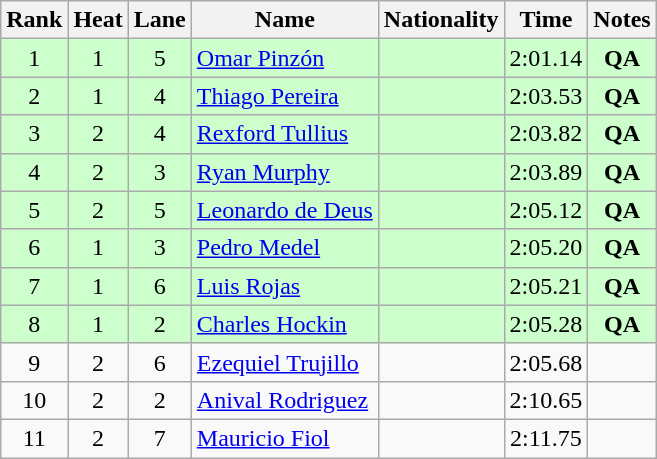<table class="wikitable sortable" style="text-align:center">
<tr>
<th>Rank</th>
<th>Heat</th>
<th>Lane</th>
<th>Name</th>
<th>Nationality</th>
<th>Time</th>
<th>Notes</th>
</tr>
<tr bgcolor=ccffcc>
<td>1</td>
<td>1</td>
<td>5</td>
<td align=left><a href='#'>Omar Pinzón</a></td>
<td align=left></td>
<td>2:01.14</td>
<td><strong>QA</strong></td>
</tr>
<tr bgcolor=ccffcc>
<td>2</td>
<td>1</td>
<td>4</td>
<td align=left><a href='#'>Thiago Pereira</a></td>
<td align=left></td>
<td>2:03.53</td>
<td><strong>QA</strong></td>
</tr>
<tr bgcolor=ccffcc>
<td>3</td>
<td>2</td>
<td>4</td>
<td align=left><a href='#'>Rexford Tullius</a></td>
<td align=left></td>
<td>2:03.82</td>
<td><strong>QA</strong></td>
</tr>
<tr bgcolor=ccffcc>
<td>4</td>
<td>2</td>
<td>3</td>
<td align=left><a href='#'>Ryan Murphy</a></td>
<td align=left></td>
<td>2:03.89</td>
<td><strong>QA</strong></td>
</tr>
<tr bgcolor=ccffcc>
<td>5</td>
<td>2</td>
<td>5</td>
<td align=left><a href='#'>Leonardo de Deus</a></td>
<td align=left></td>
<td>2:05.12</td>
<td><strong>QA</strong></td>
</tr>
<tr bgcolor=ccffcc>
<td>6</td>
<td>1</td>
<td>3</td>
<td align=left><a href='#'>Pedro Medel</a></td>
<td align=left></td>
<td>2:05.20</td>
<td><strong>QA</strong></td>
</tr>
<tr bgcolor=ccffcc>
<td>7</td>
<td>1</td>
<td>6</td>
<td align=left><a href='#'>Luis Rojas</a></td>
<td align=left></td>
<td>2:05.21</td>
<td><strong>QA</strong></td>
</tr>
<tr bgcolor=ccffcc>
<td>8</td>
<td>1</td>
<td>2</td>
<td align=left><a href='#'>Charles Hockin</a></td>
<td align=left></td>
<td>2:05.28</td>
<td><strong>QA</strong></td>
</tr>
<tr>
<td>9</td>
<td>2</td>
<td>6</td>
<td align=left><a href='#'>Ezequiel Trujillo</a></td>
<td align=left></td>
<td>2:05.68</td>
<td></td>
</tr>
<tr>
<td>10</td>
<td>2</td>
<td>2</td>
<td align=left><a href='#'>Anival Rodriguez</a></td>
<td align=left></td>
<td>2:10.65</td>
<td></td>
</tr>
<tr>
<td>11</td>
<td>2</td>
<td>7</td>
<td align=left><a href='#'>Mauricio Fiol</a></td>
<td align=left></td>
<td>2:11.75</td>
<td></td>
</tr>
</table>
